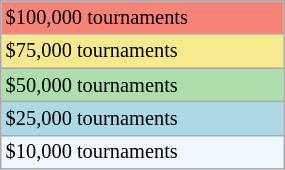<table class="wikitable" style="font-size:85%;" width="15%">
<tr style="background:#f88379;">
<td>$100,000 tournaments</td>
</tr>
<tr bgcolor="#F7E98E">
<td>$75,000 tournaments</td>
</tr>
<tr bgcolor="#ADDFAD">
<td>$50,000 tournaments</td>
</tr>
<tr bgcolor="lightblue">
<td>$25,000 tournaments</td>
</tr>
<tr bgcolor="#f0f8ff">
<td>$10,000 tournaments</td>
</tr>
</table>
